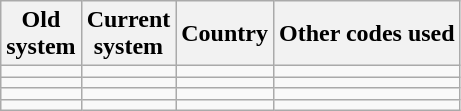<table class="wikitable sortable">
<tr>
<th>Old<br>system</th>
<th>Current<br>system</th>
<th>Country</th>
<th>Other codes used</th>
</tr>
<tr>
<td align=center></td>
<td align=center></td>
<td></td>
<td></td>
</tr>
<tr>
<td align=center></td>
<td align=center></td>
<td></td>
<td></td>
</tr>
<tr>
<td align=center></td>
<td align=center></td>
<td></td>
<td></td>
</tr>
<tr>
<td align=center></td>
<td align=center></td>
<td></td>
<td></td>
</tr>
</table>
